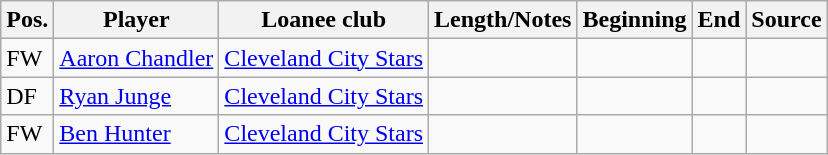<table class="wikitable sortable" style="text-align: left">
<tr>
<th><strong>Pos.</strong></th>
<th><strong>Player</strong></th>
<th><strong>Loanee club</strong></th>
<th><strong>Length/Notes</strong></th>
<th><strong>Beginning</strong></th>
<th><strong>End</strong></th>
<th><strong>Source</strong></th>
</tr>
<tr>
<td>FW</td>
<td> <a href='#'>Aaron Chandler</a></td>
<td> <a href='#'>Cleveland City Stars</a></td>
<td></td>
<td></td>
<td></td>
<td align=center></td>
</tr>
<tr>
<td>DF</td>
<td> <a href='#'>Ryan Junge</a></td>
<td> <a href='#'>Cleveland City Stars</a></td>
<td></td>
<td></td>
<td></td>
<td align=center></td>
</tr>
<tr>
<td>FW</td>
<td> <a href='#'>Ben Hunter</a></td>
<td> <a href='#'>Cleveland City Stars</a></td>
<td></td>
<td></td>
<td></td>
<td align=center></td>
</tr>
</table>
